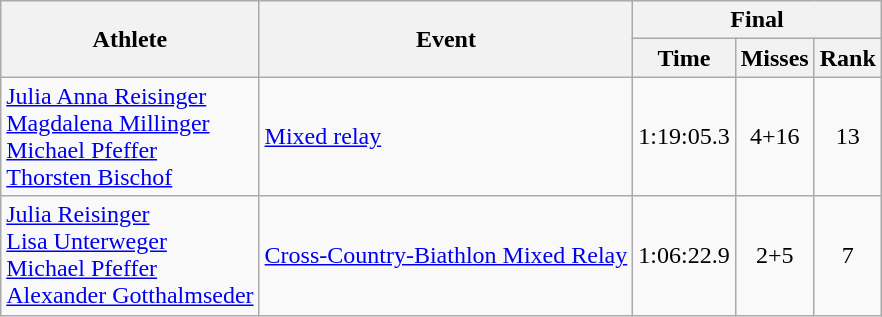<table class="wikitable">
<tr>
<th rowspan="2">Athlete</th>
<th rowspan="2">Event</th>
<th colspan="3">Final</th>
</tr>
<tr>
<th>Time</th>
<th>Misses</th>
<th>Rank</th>
</tr>
<tr>
<td><a href='#'>Julia Anna Reisinger</a><br><a href='#'>Magdalena Millinger</a><br><a href='#'>Michael Pfeffer</a><br><a href='#'>Thorsten Bischof</a></td>
<td><a href='#'>Mixed relay</a></td>
<td align="center">1:19:05.3</td>
<td align="center">4+16</td>
<td align="center">13</td>
</tr>
<tr>
<td><a href='#'>Julia Reisinger</a><br><a href='#'>Lisa Unterweger</a><br><a href='#'>Michael Pfeffer</a><br><a href='#'>Alexander Gotthalmseder</a></td>
<td><a href='#'>Cross-Country-Biathlon Mixed Relay</a></td>
<td align="center">1:06:22.9</td>
<td align="center">2+5</td>
<td align="center">7</td>
</tr>
</table>
